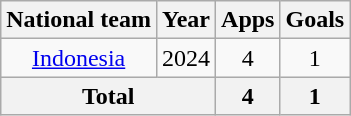<table class="wikitable" style="text-align:center">
<tr>
<th>National team</th>
<th>Year</th>
<th>Apps</th>
<th>Goals</th>
</tr>
<tr>
<td><a href='#'>Indonesia</a></td>
<td>2024</td>
<td>4</td>
<td>1</td>
</tr>
<tr>
<th colspan=2>Total</th>
<th>4</th>
<th>1</th>
</tr>
</table>
